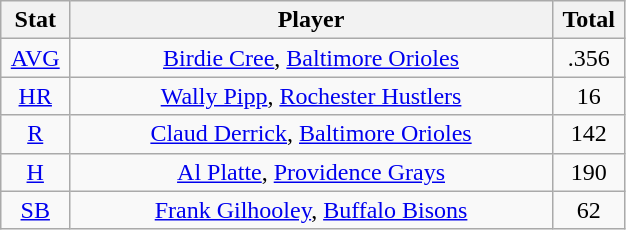<table class="wikitable" width="33%" style="text-align:center;">
<tr>
<th width="5%">Stat</th>
<th width="60%">Player</th>
<th width="5%">Total</th>
</tr>
<tr>
<td><a href='#'>AVG</a></td>
<td><a href='#'>Birdie Cree</a>, <a href='#'>Baltimore Orioles</a></td>
<td>.356</td>
</tr>
<tr>
<td><a href='#'>HR</a></td>
<td><a href='#'>Wally Pipp</a>, <a href='#'>Rochester Hustlers</a></td>
<td>16</td>
</tr>
<tr>
<td><a href='#'>R</a></td>
<td><a href='#'>Claud Derrick</a>, <a href='#'>Baltimore Orioles</a></td>
<td>142</td>
</tr>
<tr>
<td><a href='#'>H</a></td>
<td><a href='#'>Al Platte</a>, <a href='#'>Providence Grays</a></td>
<td>190</td>
</tr>
<tr>
<td><a href='#'>SB</a></td>
<td><a href='#'>Frank Gilhooley</a>, <a href='#'>Buffalo Bisons</a></td>
<td>62</td>
</tr>
</table>
